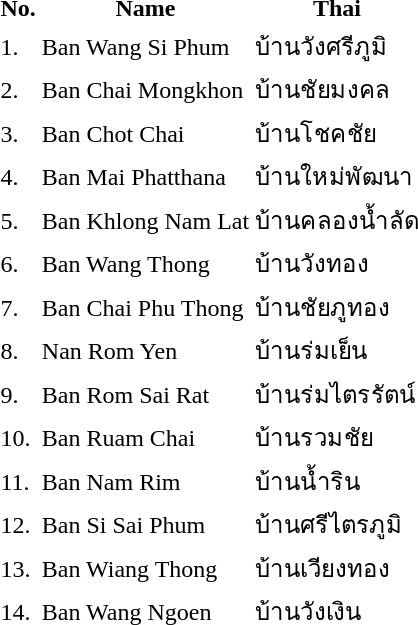<table>
<tr>
<th>No.</th>
<th>Name</th>
<th>Thai</th>
</tr>
<tr>
<td>1.</td>
<td>Ban Wang Si Phum</td>
<td>บ้านวังศรีภูมิ</td>
</tr>
<tr>
<td>2.</td>
<td>Ban Chai Mongkhon</td>
<td>บ้านชัยมงคล</td>
</tr>
<tr>
<td>3.</td>
<td>Ban Chot Chai</td>
<td>บ้านโชคชัย</td>
</tr>
<tr>
<td>4.</td>
<td>Ban Mai Phatthana</td>
<td>บ้านใหม่พัฒนา</td>
</tr>
<tr>
<td>5.</td>
<td>Ban Khlong Nam Lat</td>
<td>บ้านคลองน้ำลัด</td>
</tr>
<tr>
<td>6.</td>
<td>Ban Wang Thong</td>
<td>บ้านวังทอง</td>
</tr>
<tr>
<td>7.</td>
<td>Ban Chai Phu Thong</td>
<td>บ้านชัยภูทอง</td>
</tr>
<tr>
<td>8.</td>
<td>Nan Rom Yen</td>
<td>บ้านร่มเย็น</td>
</tr>
<tr>
<td>9.</td>
<td>Ban Rom Sai Rat</td>
<td>บ้านร่มไตรรัตน์</td>
</tr>
<tr>
<td>10.</td>
<td>Ban Ruam Chai</td>
<td>บ้านรวมชัย</td>
</tr>
<tr>
<td>11.</td>
<td>Ban Nam Rim</td>
<td>บ้านน้ำริน</td>
</tr>
<tr>
<td>12.</td>
<td>Ban Si Sai Phum</td>
<td>บ้านศรีไตรภูมิ</td>
</tr>
<tr>
<td>13.</td>
<td>Ban Wiang Thong</td>
<td>บ้านเวียงทอง</td>
</tr>
<tr>
<td>14.</td>
<td>Ban Wang Ngoen</td>
<td>บ้านวังเงิน</td>
</tr>
</table>
